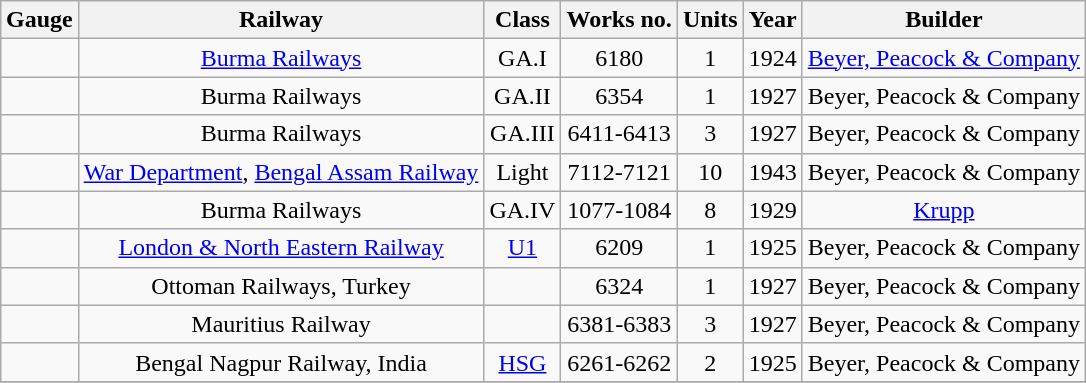<table class="wikitable collapsible collapsed sortable" style="margin:0.5em auto; font-size:100%;text-align:center">
<tr>
<th>Gauge</th>
<th>Railway</th>
<th>Class</th>
<th>Works no.</th>
<th>Units</th>
<th>Year</th>
<th>Builder</th>
</tr>
<tr>
<td></td>
<td><a href='#'>Burma Railways</a></td>
<td>GA.I</td>
<td>6180</td>
<td>1</td>
<td>1924</td>
<td><a href='#'>Beyer, Peacock & Company</a></td>
</tr>
<tr>
<td></td>
<td>Burma Railways</td>
<td>GA.II</td>
<td>6354</td>
<td>1</td>
<td>1927</td>
<td>Beyer, Peacock & Company</td>
</tr>
<tr>
<td></td>
<td>Burma Railways</td>
<td>GA.III</td>
<td>6411-6413</td>
<td>3</td>
<td>1927</td>
<td>Beyer, Peacock & Company</td>
</tr>
<tr>
<td></td>
<td><a href='#'>War Department</a>, <a href='#'>Bengal Assam Railway</a></td>
<td>Light</td>
<td>7112-7121</td>
<td>10</td>
<td>1943</td>
<td>Beyer, Peacock & Company</td>
</tr>
<tr>
<td></td>
<td>Burma Railways</td>
<td>GA.IV</td>
<td>1077-1084</td>
<td>8</td>
<td>1929</td>
<td><a href='#'>Krupp</a></td>
</tr>
<tr>
<td></td>
<td><a href='#'>London & North Eastern Railway</a></td>
<td><a href='#'>U1</a></td>
<td>6209</td>
<td>1</td>
<td>1925</td>
<td>Beyer, Peacock & Company</td>
</tr>
<tr>
<td></td>
<td>Ottoman Railways, Turkey</td>
<td></td>
<td>6324</td>
<td>1</td>
<td>1927</td>
<td>Beyer, Peacock & Company</td>
</tr>
<tr>
<td></td>
<td>Mauritius Railway</td>
<td></td>
<td>6381-6383</td>
<td>3</td>
<td>1927</td>
<td>Beyer, Peacock & Company</td>
</tr>
<tr>
<td></td>
<td>Bengal Nagpur Railway, India</td>
<td><a href='#'>HSG</a></td>
<td>6261-6262</td>
<td>2</td>
<td>1925</td>
<td>Beyer, Peacock & Company</td>
</tr>
<tr>
</tr>
</table>
